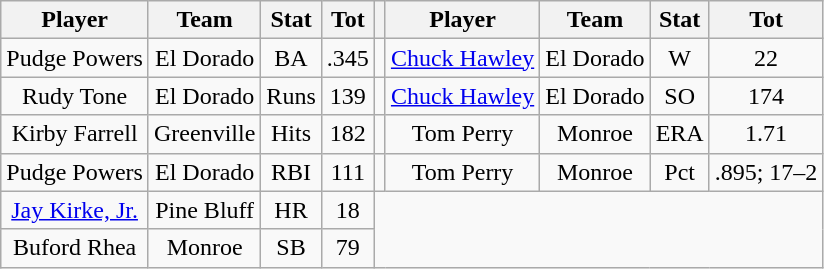<table class="wikitable" style="text-align:center">
<tr>
<th>Player</th>
<th>Team</th>
<th>Stat</th>
<th>Tot</th>
<th></th>
<th>Player</th>
<th>Team</th>
<th>Stat</th>
<th>Tot</th>
</tr>
<tr>
<td>Pudge Powers</td>
<td>El Dorado</td>
<td>BA</td>
<td>.345</td>
<td></td>
<td><a href='#'>Chuck Hawley</a></td>
<td>El Dorado</td>
<td>W</td>
<td>22</td>
</tr>
<tr>
<td>Rudy Tone</td>
<td>El Dorado</td>
<td>Runs</td>
<td>139</td>
<td></td>
<td><a href='#'>Chuck Hawley</a></td>
<td>El Dorado</td>
<td>SO</td>
<td>174</td>
</tr>
<tr>
<td>Kirby Farrell</td>
<td>Greenville</td>
<td>Hits</td>
<td>182</td>
<td></td>
<td>Tom Perry</td>
<td>Monroe</td>
<td>ERA</td>
<td>1.71</td>
</tr>
<tr>
<td>Pudge Powers</td>
<td>El Dorado</td>
<td>RBI</td>
<td>111</td>
<td></td>
<td>Tom Perry</td>
<td>Monroe</td>
<td>Pct</td>
<td>.895; 17–2</td>
</tr>
<tr>
<td><a href='#'>Jay Kirke, Jr.</a></td>
<td>Pine Bluff</td>
<td>HR</td>
<td>18</td>
</tr>
<tr>
<td>Buford Rhea</td>
<td>Monroe</td>
<td>SB</td>
<td>79</td>
</tr>
</table>
